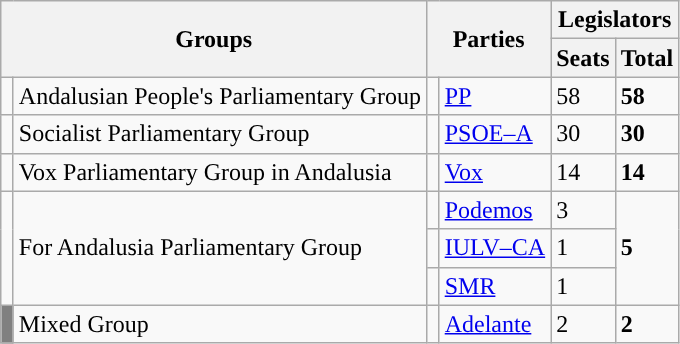<table class="wikitable" style="text-align:left;">
<tr>
<th rowspan="2" colspan="2">Groups</th>
<th rowspan="2" colspan="2">Parties</th>
<th colspan="2">Legislators</th>
</tr>
<tr>
<th>Seats</th>
<th>Total</th>
</tr>
<tr>
<td width="1" style="color:inherit;background:"></td>
<td>Andalusian People's Parliamentary Group</td>
<td width="1" style="color:inherit;background:"></td>
<td><a href='#'>PP</a></td>
<td>58</td>
<td><strong>58</strong></td>
</tr>
<tr>
<td style="color:inherit;background:"></td>
<td>Socialist Parliamentary Group</td>
<td style="color:inherit;background:"></td>
<td><a href='#'>PSOE–A</a></td>
<td>30</td>
<td><strong>30</strong></td>
</tr>
<tr>
<td style="color:inherit;background:"></td>
<td>Vox Parliamentary Group in Andalusia</td>
<td style="color:inherit;background:"></td>
<td><a href='#'>Vox</a></td>
<td>14</td>
<td><strong>14</strong></td>
</tr>
<tr>
<td rowspan="3" style="color:inherit;background:"></td>
<td rowspan="3">For Andalusia Parliamentary Group</td>
<td style="color:inherit;background:"></td>
<td><a href='#'>Podemos</a></td>
<td>3</td>
<td rowspan="3"><strong>5</strong></td>
</tr>
<tr>
<td style="color:inherit;background:"></td>
<td><a href='#'>IULV–CA</a></td>
<td>1</td>
</tr>
<tr>
<td style="color:inherit;background:"></td>
<td><a href='#'>SMR</a></td>
<td>1</td>
</tr>
<tr>
<td bgcolor="grey"></td>
<td>Mixed Group</td>
<td style="color:inherit;background:"></td>
<td><a href='#'>Adelante</a></td>
<td>2</td>
<td><strong>2</strong></td>
</tr>
</table>
